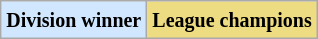<table class="wikitable" border="1">
<tr>
<td bgcolor="#D0E7FF"><small><strong>Division winner</strong> </small></td>
<td bgcolor="#EEDC82"><small><strong>League champions</strong> </small></td>
</tr>
</table>
